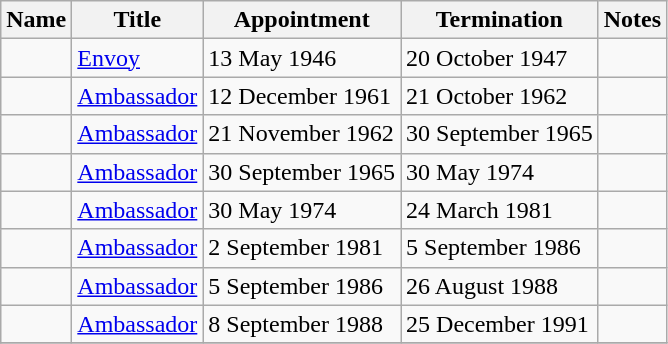<table class="wikitable">
<tr valign="middle">
<th>Name</th>
<th>Title</th>
<th>Appointment</th>
<th>Termination</th>
<th>Notes</th>
</tr>
<tr>
<td></td>
<td><a href='#'>Envoy</a></td>
<td>13 May 1946</td>
<td>20 October 1947</td>
<td></td>
</tr>
<tr>
<td></td>
<td><a href='#'>Ambassador</a></td>
<td>12 December 1961</td>
<td>21 October 1962</td>
<td></td>
</tr>
<tr>
<td></td>
<td><a href='#'>Ambassador</a></td>
<td>21 November 1962</td>
<td>30 September 1965</td>
<td></td>
</tr>
<tr>
<td></td>
<td><a href='#'>Ambassador</a></td>
<td>30 September 1965</td>
<td>30 May 1974</td>
<td></td>
</tr>
<tr>
<td></td>
<td><a href='#'>Ambassador</a></td>
<td>30 May 1974</td>
<td>24 March 1981</td>
<td></td>
</tr>
<tr>
<td></td>
<td><a href='#'>Ambassador</a></td>
<td>2 September 1981</td>
<td>5 September 1986</td>
<td></td>
</tr>
<tr>
<td></td>
<td><a href='#'>Ambassador</a></td>
<td>5 September 1986</td>
<td>26 August 1988</td>
<td></td>
</tr>
<tr>
<td></td>
<td><a href='#'>Ambassador</a></td>
<td>8 September 1988</td>
<td>25 December 1991</td>
<td></td>
</tr>
<tr>
</tr>
</table>
